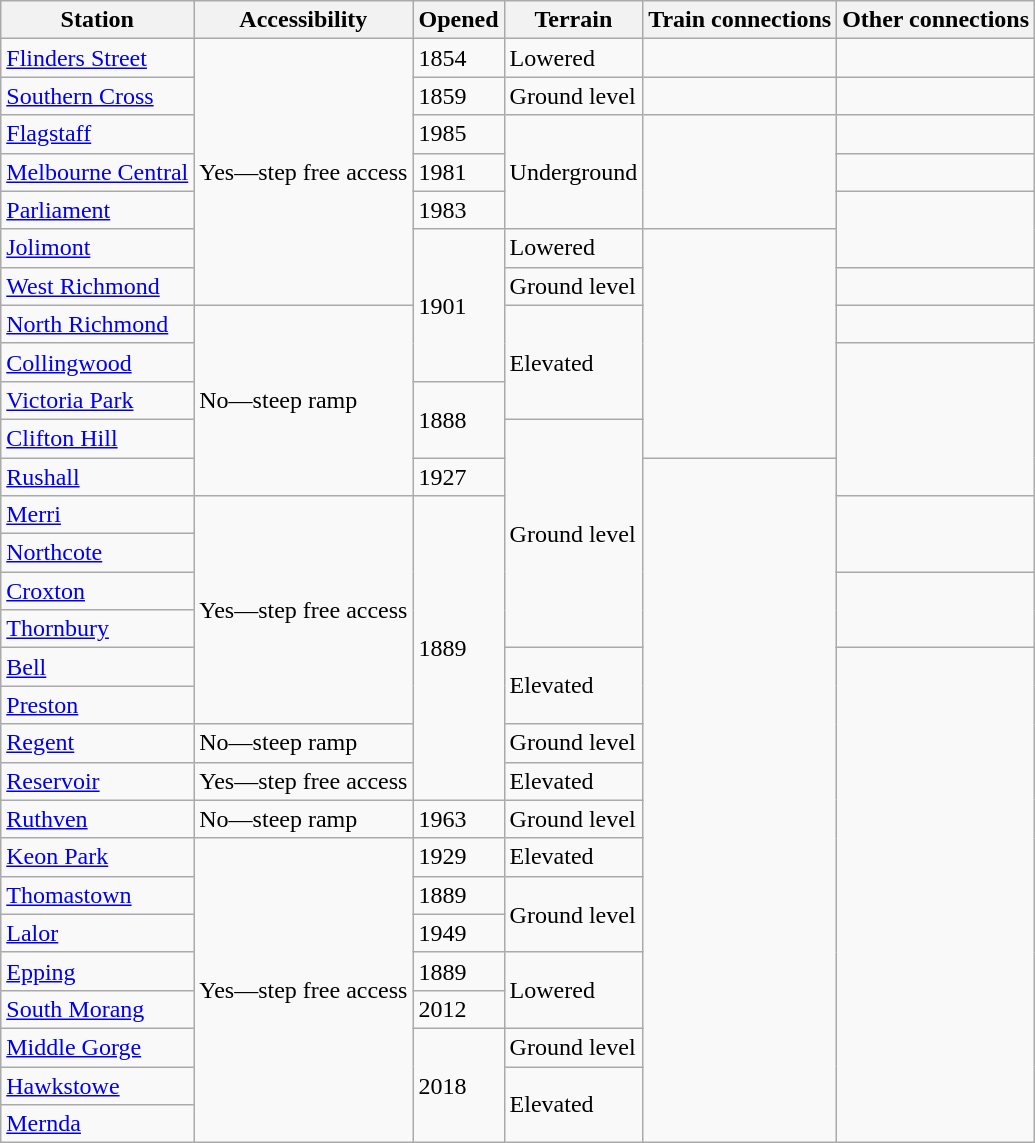<table class="wikitable">
<tr>
<th>Station</th>
<th>Accessibility</th>
<th>Opened</th>
<th>Terrain</th>
<th>Train connections</th>
<th>Other connections</th>
</tr>
<tr>
<td><a href='#'>Flinders Street</a></td>
<td rowspan="7">Yes—step free access</td>
<td>1854</td>
<td>Lowered</td>
<td></td>
<td> </td>
</tr>
<tr>
<td><a href='#'>Southern Cross</a></td>
<td>1859</td>
<td>Ground level</td>
<td></td>
<td>   </td>
</tr>
<tr>
<td><a href='#'>Flagstaff</a></td>
<td>1985</td>
<td rowspan="3">Underground</td>
<td rowspan="3"></td>
<td></td>
</tr>
<tr>
<td><a href='#'>Melbourne Central</a></td>
<td>1981</td>
<td> </td>
</tr>
<tr>
<td><a href='#'>Parliament</a></td>
<td>1983</td>
<td rowspan="2"></td>
</tr>
<tr>
<td><a href='#'>Jolimont</a></td>
<td rowspan="4">1901</td>
<td>Lowered</td>
<td rowspan="6"></td>
</tr>
<tr>
<td><a href='#'>West Richmond</a></td>
<td>Ground level</td>
<td></td>
</tr>
<tr>
<td><a href='#'>North Richmond</a></td>
<td rowspan="5">No—steep ramp</td>
<td rowspan="3">Elevated</td>
<td> </td>
</tr>
<tr>
<td><a href='#'>Collingwood</a></td>
<td rowspan="4"></td>
</tr>
<tr>
<td><a href='#'>Victoria Park</a></td>
<td rowspan="2">1888</td>
</tr>
<tr>
<td><a href='#'>Clifton Hill</a></td>
<td rowspan="6">Ground level</td>
</tr>
<tr>
<td><a href='#'>Rushall</a></td>
<td>1927</td>
<td rowspan="18"></td>
</tr>
<tr>
<td><a href='#'>Merri</a></td>
<td rowspan="6">Yes—step free access</td>
<td rowspan="8">1889</td>
<td rowspan="2"> </td>
</tr>
<tr>
<td><a href='#'>Northcote</a></td>
</tr>
<tr>
<td><a href='#'>Croxton</a></td>
<td rowspan="2"></td>
</tr>
<tr>
<td><a href='#'>Thornbury</a></td>
</tr>
<tr>
<td><a href='#'>Bell</a></td>
<td rowspan="2">Elevated</td>
<td rowspan="13"></td>
</tr>
<tr>
<td><a href='#'>Preston</a></td>
</tr>
<tr>
<td><a href='#'>Regent</a></td>
<td>No—steep ramp</td>
<td>Ground level</td>
</tr>
<tr>
<td><a href='#'>Reservoir</a></td>
<td>Yes—step free access</td>
<td>Elevated</td>
</tr>
<tr>
<td><a href='#'>Ruthven</a></td>
<td>No—steep ramp</td>
<td>1963</td>
<td>Ground level</td>
</tr>
<tr>
<td><a href='#'>Keon Park</a></td>
<td rowspan="8">Yes—step free access</td>
<td>1929</td>
<td>Elevated</td>
</tr>
<tr>
<td><a href='#'>Thomastown</a></td>
<td>1889</td>
<td rowspan="2">Ground level</td>
</tr>
<tr>
<td><a href='#'>Lalor</a></td>
<td>1949</td>
</tr>
<tr>
<td><a href='#'>Epping</a></td>
<td>1889</td>
<td rowspan="2">Lowered</td>
</tr>
<tr>
<td><a href='#'>South Morang</a></td>
<td>2012</td>
</tr>
<tr>
<td><a href='#'>Middle Gorge</a></td>
<td rowspan="3">2018</td>
<td>Ground level</td>
</tr>
<tr>
<td><a href='#'>Hawkstowe</a></td>
<td rowspan="2">Elevated</td>
</tr>
<tr>
<td><a href='#'>Mernda</a></td>
</tr>
</table>
